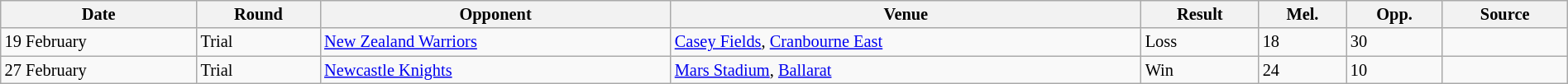<table class="wikitable"  style="font-size:85%; width:100%;">
<tr>
<th>Date</th>
<th>Round</th>
<th>Opponent</th>
<th>Venue</th>
<th>Result</th>
<th>Mel.</th>
<th>Opp.</th>
<th>Source</th>
</tr>
<tr>
<td>19 February</td>
<td>Trial</td>
<td> <a href='#'>New Zealand Warriors</a></td>
<td><a href='#'>Casey Fields</a>, <a href='#'>Cranbourne East</a></td>
<td>Loss</td>
<td>18</td>
<td>30</td>
<td></td>
</tr>
<tr>
<td>27 February</td>
<td>Trial</td>
<td> <a href='#'>Newcastle Knights</a></td>
<td><a href='#'>Mars Stadium</a>, <a href='#'>Ballarat</a></td>
<td>Win</td>
<td>24</td>
<td>10</td>
<td></td>
</tr>
</table>
